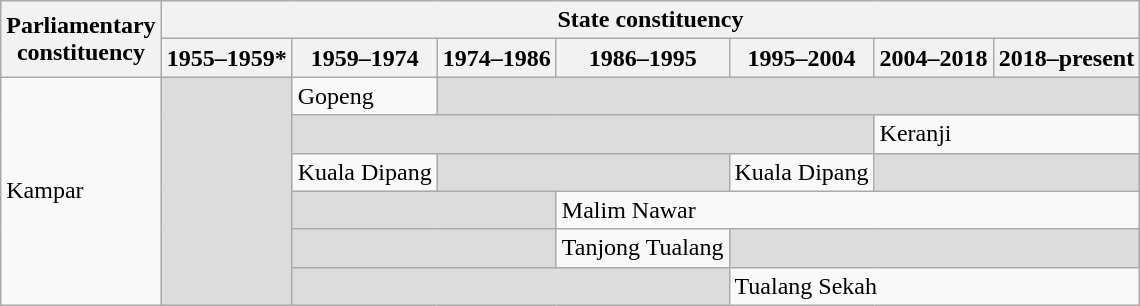<table class="wikitable">
<tr>
<th rowspan="2">Parliamentary<br>constituency</th>
<th colspan="7">State constituency</th>
</tr>
<tr>
<th>1955–1959*</th>
<th>1959–1974</th>
<th>1974–1986</th>
<th>1986–1995</th>
<th>1995–2004</th>
<th>2004–2018</th>
<th>2018–present</th>
</tr>
<tr>
<td rowspan="6">Kampar</td>
<td rowspan="6" bgcolor="dcdcdc"></td>
<td>Gopeng</td>
<td colspan="5" bgcolor="dcdcdc"></td>
</tr>
<tr>
<td colspan="4" bgcolor="dcdcdc"></td>
<td colspan="2">Keranji</td>
</tr>
<tr>
<td>Kuala Dipang</td>
<td colspan="2" bgcolor="dcdcdc"></td>
<td>Kuala Dipang</td>
<td colspan="2" bgcolor="dcdcdc"></td>
</tr>
<tr>
<td colspan="2" bgcolor="dcdcdc"></td>
<td colspan="4">Malim Nawar</td>
</tr>
<tr>
<td colspan="2" bgcolor="dcdcdc"></td>
<td>Tanjong Tualang</td>
<td colspan="3" bgcolor="dcdcdc"></td>
</tr>
<tr>
<td colspan="3" bgcolor="dcdcdc"></td>
<td colspan="3">Tualang Sekah</td>
</tr>
</table>
